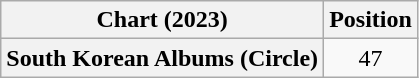<table class="wikitable plainrowheaders" style="text-align:center">
<tr>
<th scope="col">Chart (2023)</th>
<th scope="col">Position</th>
</tr>
<tr>
<th scope="row">South Korean Albums (Circle)</th>
<td>47</td>
</tr>
</table>
